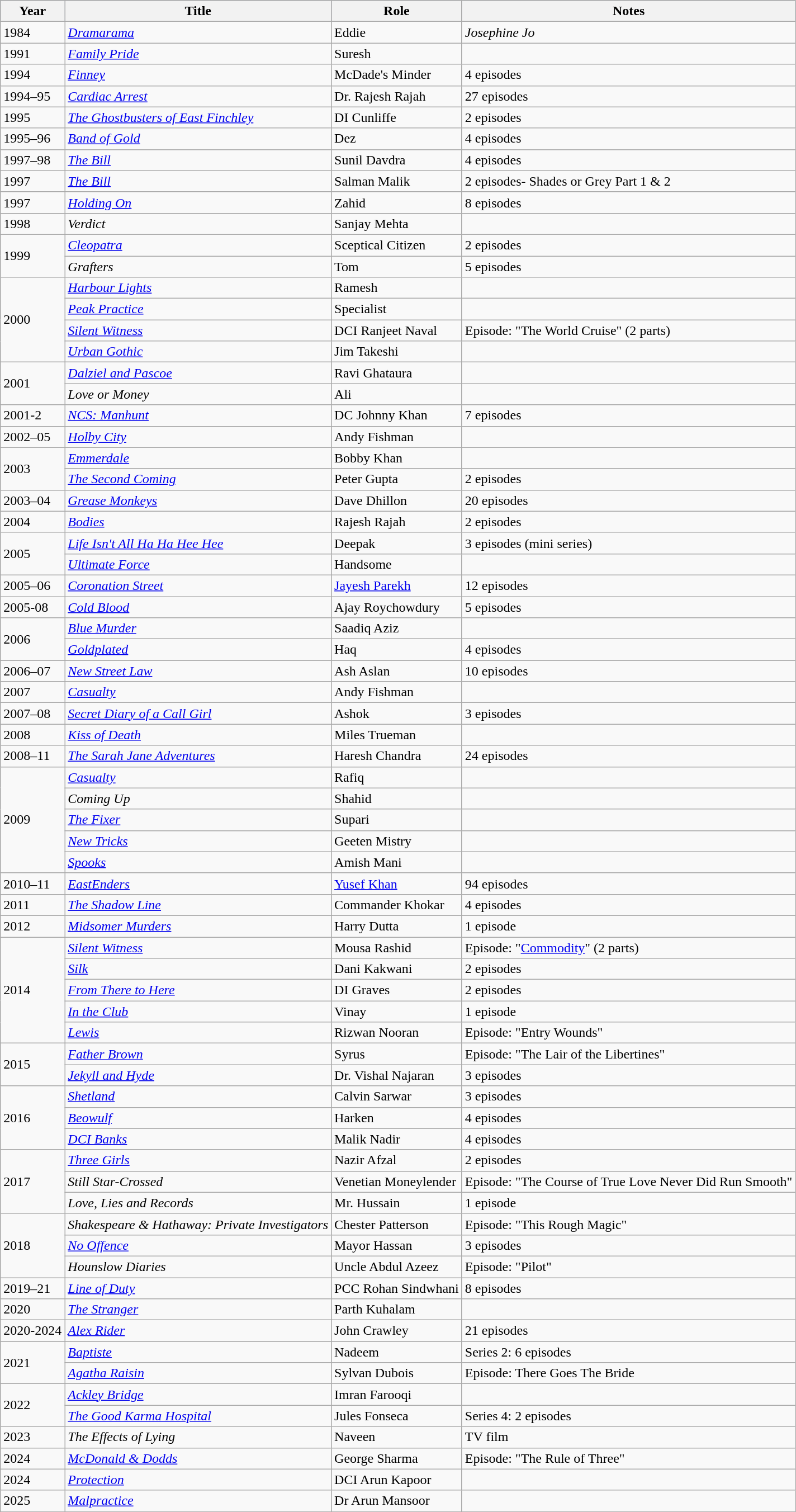<table class="wikitable sortable">
<tr style="background:#b0c4de; text-align:center;">
<th>Year</th>
<th>Title</th>
<th>Role</th>
<th class="unsortable">Notes</th>
</tr>
<tr>
<td>1984</td>
<td><em><a href='#'>Dramarama</a></em></td>
<td>Eddie</td>
<td><em>Josephine Jo</em></td>
</tr>
<tr>
<td>1991</td>
<td><em><a href='#'>Family Pride</a></em></td>
<td>Suresh</td>
<td></td>
</tr>
<tr>
<td>1994</td>
<td><em><a href='#'>Finney</a></em></td>
<td>McDade's Minder</td>
<td>4 episodes</td>
</tr>
<tr>
<td>1994–95</td>
<td><em><a href='#'>Cardiac Arrest</a></em></td>
<td>Dr. Rajesh Rajah</td>
<td>27 episodes</td>
</tr>
<tr>
<td>1995</td>
<td><em><a href='#'>The Ghostbusters of East Finchley</a></em></td>
<td>DI Cunliffe</td>
<td>2 episodes</td>
</tr>
<tr>
<td>1995–96</td>
<td><em><a href='#'>Band of Gold</a></em></td>
<td>Dez</td>
<td>4 episodes</td>
</tr>
<tr>
<td>1997–98</td>
<td><em><a href='#'>The Bill</a></em></td>
<td>Sunil Davdra</td>
<td>4 episodes</td>
</tr>
<tr>
<td>1997</td>
<td><em><a href='#'>The Bill</a></em></td>
<td>Salman Malik</td>
<td>2 episodes- Shades or Grey Part 1 & 2</td>
</tr>
<tr>
<td>1997</td>
<td><em><a href='#'>Holding On</a></em></td>
<td>Zahid</td>
<td>8 episodes</td>
</tr>
<tr>
<td>1998</td>
<td><em>Verdict</em></td>
<td>Sanjay Mehta</td>
<td></td>
</tr>
<tr>
<td rowspan="2">1999</td>
<td><em><a href='#'>Cleopatra</a></em></td>
<td>Sceptical Citizen</td>
<td>2 episodes</td>
</tr>
<tr>
<td><em>Grafters</em></td>
<td>Tom</td>
<td>5 episodes</td>
</tr>
<tr>
<td rowspan="4">2000</td>
<td><em><a href='#'>Harbour Lights</a></em></td>
<td>Ramesh</td>
<td></td>
</tr>
<tr>
<td><em><a href='#'>Peak Practice</a></em></td>
<td>Specialist</td>
<td></td>
</tr>
<tr>
<td><em><a href='#'>Silent Witness</a></em></td>
<td>DCI Ranjeet Naval</td>
<td>Episode: "The World Cruise" (2 parts)</td>
</tr>
<tr>
<td><em><a href='#'>Urban Gothic</a></em></td>
<td>Jim Takeshi</td>
<td></td>
</tr>
<tr>
<td rowspan="2">2001</td>
<td><em><a href='#'>Dalziel and Pascoe</a></em></td>
<td>Ravi Ghataura</td>
<td></td>
</tr>
<tr>
<td><em>Love or Money</em></td>
<td>Ali</td>
<td></td>
</tr>
<tr>
<td>2001-2</td>
<td><em><a href='#'>NCS: Manhunt</a></em></td>
<td>DC Johnny Khan</td>
<td>7 episodes</td>
</tr>
<tr>
<td>2002–05</td>
<td><em><a href='#'>Holby City</a></em></td>
<td>Andy Fishman</td>
<td></td>
</tr>
<tr>
<td rowspan="2">2003</td>
<td><em><a href='#'>Emmerdale</a></em></td>
<td>Bobby Khan</td>
<td></td>
</tr>
<tr>
<td><em><a href='#'>The Second Coming</a></em></td>
<td>Peter Gupta</td>
<td>2 episodes</td>
</tr>
<tr>
<td>2003–04</td>
<td><em><a href='#'>Grease Monkeys</a></em></td>
<td>Dave Dhillon</td>
<td>20 episodes</td>
</tr>
<tr>
<td>2004</td>
<td><em><a href='#'>Bodies</a></em></td>
<td>Rajesh Rajah</td>
<td>2 episodes</td>
</tr>
<tr>
<td rowspan="2">2005</td>
<td><em><a href='#'>Life Isn't All Ha Ha Hee Hee</a></em></td>
<td>Deepak</td>
<td>3 episodes (mini series)</td>
</tr>
<tr>
<td><em><a href='#'>Ultimate Force</a></em></td>
<td>Handsome</td>
<td></td>
</tr>
<tr>
<td>2005–06</td>
<td><em><a href='#'>Coronation Street</a></em></td>
<td><a href='#'>Jayesh Parekh</a></td>
<td>12 episodes</td>
</tr>
<tr>
<td>2005-08</td>
<td><em><a href='#'>Cold Blood</a></em></td>
<td>Ajay Roychowdury</td>
<td>5 episodes</td>
</tr>
<tr>
<td rowspan="2">2006</td>
<td><em><a href='#'>Blue Murder</a></em></td>
<td>Saadiq Aziz</td>
<td></td>
</tr>
<tr>
<td><em><a href='#'>Goldplated</a></em></td>
<td>Haq</td>
<td>4 episodes</td>
</tr>
<tr>
<td>2006–07</td>
<td><em><a href='#'>New Street Law</a></em></td>
<td>Ash Aslan</td>
<td>10 episodes</td>
</tr>
<tr>
<td>2007</td>
<td><em><a href='#'>Casualty</a></em></td>
<td>Andy Fishman</td>
<td></td>
</tr>
<tr>
<td>2007–08</td>
<td><em><a href='#'>Secret Diary of a Call Girl</a></em></td>
<td>Ashok</td>
<td>3 episodes</td>
</tr>
<tr>
<td>2008</td>
<td><em><a href='#'>Kiss of Death</a></em></td>
<td>Miles Trueman</td>
<td></td>
</tr>
<tr>
<td>2008–11</td>
<td><em><a href='#'>The Sarah Jane Adventures</a></em></td>
<td>Haresh Chandra</td>
<td>24 episodes</td>
</tr>
<tr>
<td rowspan="5">2009</td>
<td><em><a href='#'>Casualty</a></em></td>
<td>Rafiq</td>
<td></td>
</tr>
<tr>
<td><em>Coming Up</em></td>
<td>Shahid</td>
<td></td>
</tr>
<tr>
<td><em><a href='#'>The Fixer</a></em></td>
<td>Supari</td>
<td></td>
</tr>
<tr>
<td><em><a href='#'>New Tricks</a></em></td>
<td>Geeten Mistry</td>
<td></td>
</tr>
<tr>
<td><em><a href='#'>Spooks</a></em></td>
<td>Amish Mani</td>
<td></td>
</tr>
<tr>
<td>2010–11</td>
<td><em><a href='#'>EastEnders</a></em></td>
<td><a href='#'>Yusef Khan</a></td>
<td>94 episodes</td>
</tr>
<tr>
<td>2011</td>
<td><em><a href='#'>The Shadow Line</a></em></td>
<td>Commander Khokar</td>
<td>4 episodes</td>
</tr>
<tr>
<td>2012</td>
<td><em><a href='#'>Midsomer Murders</a></em></td>
<td>Harry Dutta</td>
<td>1 episode</td>
</tr>
<tr>
<td rowspan="5">2014</td>
<td><em><a href='#'>Silent Witness</a></em></td>
<td>Mousa Rashid</td>
<td>Episode: "<a href='#'>Commodity</a>" (2 parts)</td>
</tr>
<tr>
<td><em><a href='#'>Silk</a></em></td>
<td>Dani Kakwani</td>
<td>2 episodes</td>
</tr>
<tr>
<td><em><a href='#'>From There to Here</a></em></td>
<td>DI Graves</td>
<td>2 episodes</td>
</tr>
<tr>
<td><em><a href='#'>In the Club</a></em></td>
<td>Vinay</td>
<td>1 episode</td>
</tr>
<tr>
<td><em><a href='#'>Lewis</a></em></td>
<td>Rizwan Nooran</td>
<td>Episode: "Entry Wounds"</td>
</tr>
<tr>
<td rowspan="2">2015</td>
<td><em><a href='#'>Father Brown</a></em></td>
<td>Syrus</td>
<td>Episode: "The Lair of the Libertines"</td>
</tr>
<tr>
<td><em><a href='#'>Jekyll and Hyde</a></em></td>
<td>Dr. Vishal Najaran</td>
<td>3 episodes</td>
</tr>
<tr>
<td rowspan="3">2016</td>
<td><em><a href='#'>Shetland</a></em></td>
<td>Calvin Sarwar</td>
<td>3 episodes</td>
</tr>
<tr>
<td><em><a href='#'>Beowulf</a></em></td>
<td>Harken</td>
<td>4 episodes</td>
</tr>
<tr>
<td><em><a href='#'>DCI Banks</a></em></td>
<td>Malik Nadir</td>
<td>4 episodes</td>
</tr>
<tr>
<td rowspan="3">2017</td>
<td><em><a href='#'>Three Girls</a></em></td>
<td>Nazir Afzal</td>
<td>2 episodes</td>
</tr>
<tr>
<td><em>Still Star-Crossed </em></td>
<td>Venetian Moneylender</td>
<td>Episode: "The Course of True Love Never Did Run Smooth"</td>
</tr>
<tr>
<td><em>Love, Lies and Records </em></td>
<td>Mr. Hussain</td>
<td>1 episode</td>
</tr>
<tr>
<td rowspan="3">2018</td>
<td><em>Shakespeare & Hathaway: Private Investigators </em></td>
<td>Chester Patterson</td>
<td>Episode: "This Rough Magic"</td>
</tr>
<tr>
<td><em><a href='#'>No Offence</a></em></td>
<td>Mayor Hassan</td>
<td>3 episodes</td>
</tr>
<tr>
<td><em>Hounslow Diaries </em></td>
<td>Uncle Abdul Azeez</td>
<td>Episode: "Pilot"</td>
</tr>
<tr>
<td>2019–21</td>
<td><em><a href='#'>Line of Duty</a></em></td>
<td>PCC Rohan Sindwhani</td>
<td>8 episodes</td>
</tr>
<tr>
<td>2020</td>
<td><em><a href='#'>The Stranger</a></em></td>
<td>Parth Kuhalam</td>
<td></td>
</tr>
<tr>
<td>2020-2024</td>
<td><em><a href='#'>Alex Rider</a></em></td>
<td>John Crawley</td>
<td>21 episodes</td>
</tr>
<tr>
<td rowspan="2">2021</td>
<td><em><a href='#'>Baptiste</a></em></td>
<td>Nadeem</td>
<td>Series 2: 6 episodes</td>
</tr>
<tr>
<td><em><a href='#'>Agatha Raisin</a></em></td>
<td>Sylvan Dubois</td>
<td>Episode: There Goes The Bride</td>
</tr>
<tr>
<td rowspan="2">2022</td>
<td><em><a href='#'>Ackley Bridge</a></em></td>
<td>Imran Farooqi</td>
<td></td>
</tr>
<tr>
<td><em><a href='#'>The Good Karma Hospital</a></em></td>
<td>Jules Fonseca</td>
<td>Series 4: 2 episodes</td>
</tr>
<tr>
<td>2023</td>
<td><em>The Effects of Lying</em></td>
<td>Naveen</td>
<td>TV film</td>
</tr>
<tr>
<td>2024</td>
<td><em><a href='#'>McDonald & Dodds</a></em></td>
<td>George Sharma</td>
<td>Episode: "The Rule of Three"</td>
</tr>
<tr>
<td>2024</td>
<td><em><a href='#'>Protection</a></em></td>
<td>DCI Arun Kapoor</td>
<td></td>
</tr>
<tr>
<td>2025</td>
<td><em><a href='#'>Malpractice</a></em></td>
<td>Dr Arun Mansoor</td>
<td></td>
</tr>
</table>
